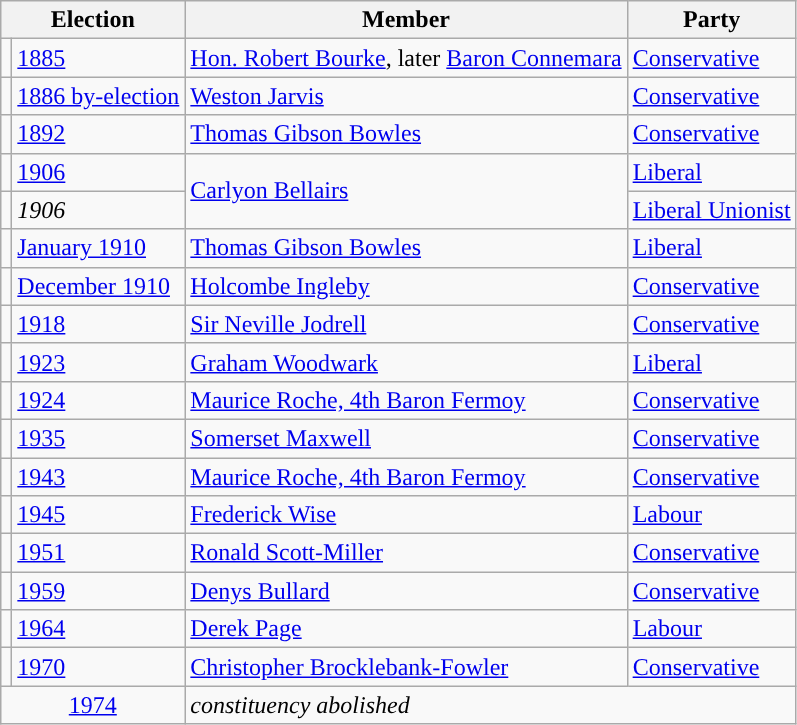<table class="wikitable">
<tr>
<th colspan="2">Election</th>
<th>Member</th>
<th>Party</th>
</tr>
<tr>
<td style="color:inherit;background-color: "></td>
<td><a href='#'>1885</a></td>
<td><a href='#'>Hon. Robert Bourke</a>, later <a href='#'>Baron Connemara</a></td>
<td><a href='#'>Conservative</a></td>
</tr>
<tr>
<td style="color:inherit;background-color: "></td>
<td><a href='#'>1886 by-election</a></td>
<td><a href='#'>Weston Jarvis</a></td>
<td><a href='#'>Conservative</a></td>
</tr>
<tr>
<td style="color:inherit;background-color: "></td>
<td><a href='#'>1892</a></td>
<td><a href='#'>Thomas Gibson Bowles</a></td>
<td><a href='#'>Conservative</a></td>
</tr>
<tr>
<td style="color:inherit;background-color: "></td>
<td><a href='#'>1906</a></td>
<td rowspan="2"><a href='#'>Carlyon Bellairs</a></td>
<td><a href='#'>Liberal</a></td>
</tr>
<tr>
<td style="color:inherit;background-color: "></td>
<td><em>1906</em></td>
<td><a href='#'>Liberal Unionist</a></td>
</tr>
<tr>
<td style="color:inherit;background-color: "></td>
<td><a href='#'>January 1910</a></td>
<td><a href='#'>Thomas Gibson Bowles</a></td>
<td><a href='#'>Liberal</a></td>
</tr>
<tr>
<td style="color:inherit;background-color: "></td>
<td><a href='#'>December 1910</a></td>
<td><a href='#'>Holcombe Ingleby</a></td>
<td><a href='#'>Conservative</a></td>
</tr>
<tr>
<td style="color:inherit;background-color: "></td>
<td><a href='#'>1918</a></td>
<td><a href='#'>Sir Neville Jodrell</a></td>
<td><a href='#'>Conservative</a></td>
</tr>
<tr>
<td style="color:inherit;background-color: "></td>
<td><a href='#'>1923</a></td>
<td><a href='#'>Graham Woodwark</a></td>
<td><a href='#'>Liberal</a></td>
</tr>
<tr>
<td style="color:inherit;background-color: "></td>
<td><a href='#'>1924</a></td>
<td><a href='#'>Maurice Roche, 4th Baron Fermoy</a></td>
<td><a href='#'>Conservative</a></td>
</tr>
<tr>
<td style="color:inherit;background-color: "></td>
<td><a href='#'>1935</a></td>
<td><a href='#'>Somerset Maxwell</a></td>
<td><a href='#'>Conservative</a></td>
</tr>
<tr>
<td style="color:inherit;background-color: "></td>
<td><a href='#'>1943</a></td>
<td><a href='#'>Maurice Roche, 4th Baron Fermoy</a></td>
<td><a href='#'>Conservative</a></td>
</tr>
<tr>
<td style="color:inherit;background-color: "></td>
<td><a href='#'>1945</a></td>
<td><a href='#'>Frederick Wise</a></td>
<td><a href='#'>Labour</a></td>
</tr>
<tr>
<td style="color:inherit;background-color: "></td>
<td><a href='#'>1951</a></td>
<td><a href='#'>Ronald Scott-Miller</a></td>
<td><a href='#'>Conservative</a></td>
</tr>
<tr>
<td style="color:inherit;background-color: "></td>
<td><a href='#'>1959</a></td>
<td><a href='#'>Denys Bullard</a></td>
<td><a href='#'>Conservative</a></td>
</tr>
<tr>
<td style="color:inherit;background-color: "></td>
<td><a href='#'>1964</a></td>
<td><a href='#'>Derek Page</a></td>
<td><a href='#'>Labour</a></td>
</tr>
<tr>
<td style="color:inherit;background-color: "></td>
<td><a href='#'>1970</a></td>
<td><a href='#'>Christopher Brocklebank-Fowler</a></td>
<td><a href='#'>Conservative</a></td>
</tr>
<tr>
<td colspan="2" align="center"><a href='#'>1974</a></td>
<td colspan="2"><em>constituency abolished</em></td>
</tr>
</table>
